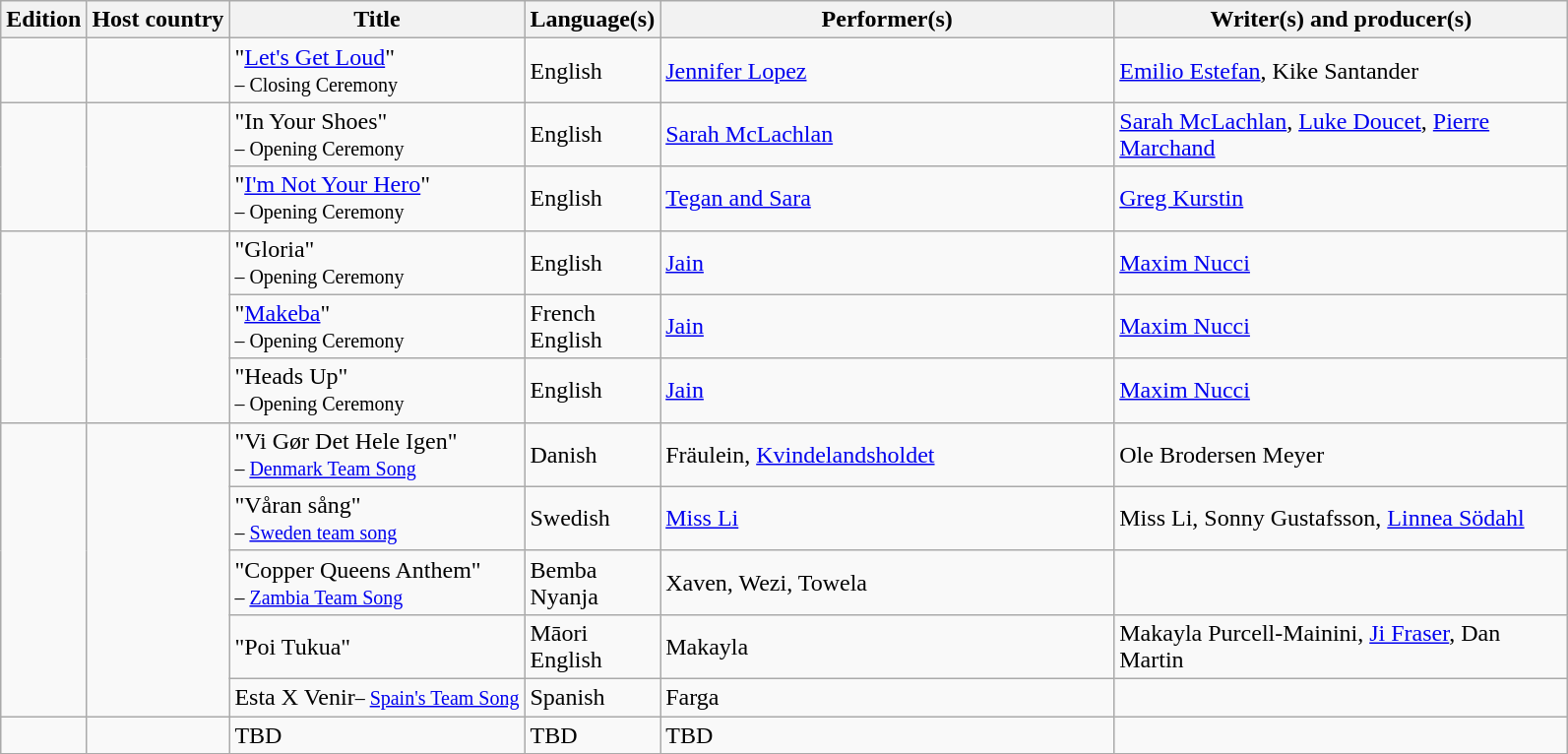<table class="wikitable sortable">
<tr>
<th>Edition</th>
<th>Host country</th>
<th>Title</th>
<th>Language(s)</th>
<th width=300>Performer(s)</th>
<th width=300>Writer(s) and producer(s)</th>
</tr>
<tr>
<td></td>
<td></td>
<td>"<a href='#'>Let's Get Loud</a>"<br><small>– Closing Ceremony</small></td>
<td>English</td>
<td><a href='#'>Jennifer Lopez</a></td>
<td><a href='#'>Emilio Estefan</a>, Kike Santander</td>
</tr>
<tr>
<td rowspan="2"></td>
<td rowspan="2"></td>
<td>"In Your Shoes"<br><small>– Opening Ceremony</small></td>
<td>English</td>
<td><a href='#'>Sarah McLachlan</a></td>
<td><a href='#'>Sarah McLachlan</a>, <a href='#'>Luke Doucet</a>, <a href='#'>Pierre Marchand</a></td>
</tr>
<tr>
<td>"<a href='#'>I'm Not Your Hero</a>"<br><small>– Opening Ceremony</small></td>
<td>English</td>
<td><a href='#'>Tegan and Sara</a></td>
<td><a href='#'>Greg Kurstin</a></td>
</tr>
<tr>
<td rowspan="3"></td>
<td rowspan="3"></td>
<td>"Gloria"<br><small>– Opening Ceremony</small></td>
<td>English</td>
<td><a href='#'>Jain</a></td>
<td><a href='#'>Maxim Nucci</a></td>
</tr>
<tr>
<td>"<a href='#'>Makeba</a>"<br><small>– Opening Ceremony</small></td>
<td>French <br> English</td>
<td><a href='#'>Jain</a></td>
<td><a href='#'>Maxim Nucci</a></td>
</tr>
<tr>
<td>"Heads Up"<br><small>– Opening Ceremony</small></td>
<td>English</td>
<td><a href='#'>Jain</a></td>
<td><a href='#'>Maxim Nucci</a></td>
</tr>
<tr>
<td rowspan="5"></td>
<td rowspan="5"><br></td>
<td>"Vi Gør Det Hele Igen"<br><small>– <a href='#'>Denmark Team Song</a></small></td>
<td>Danish</td>
<td>Fräulein, <a href='#'>Kvindelandsholdet</a></td>
<td>Ole Brodersen Meyer</td>
</tr>
<tr>
<td>"Våran sång"<br><small>– <a href='#'>Sweden team song</a></small></td>
<td>Swedish</td>
<td><a href='#'>Miss Li</a></td>
<td>Miss Li, Sonny Gustafsson, <a href='#'>Linnea Södahl</a></td>
</tr>
<tr>
<td>"Copper Queens Anthem"<br><small>– <a href='#'>Zambia Team Song</a></small></td>
<td>Bemba<br>Nyanja</td>
<td>Xaven, Wezi, Towela</td>
<td></td>
</tr>
<tr>
<td>"Poi Tukua"<br></td>
<td>Māori<br>English</td>
<td>Makayla</td>
<td>Makayla Purcell-Mainini, <a href='#'>Ji Fraser</a>, Dan Martin</td>
</tr>
<tr>
<td>Esta X Venir<small>– <a href='#'>Spain's Team Song</a></small></td>
<td>Spanish</td>
<td>Farga</td>
<td></td>
</tr>
<tr>
<td></td>
<td></td>
<td>TBD</td>
<td>TBD</td>
<td>TBD</td>
<td></td>
</tr>
<tr>
</tr>
</table>
